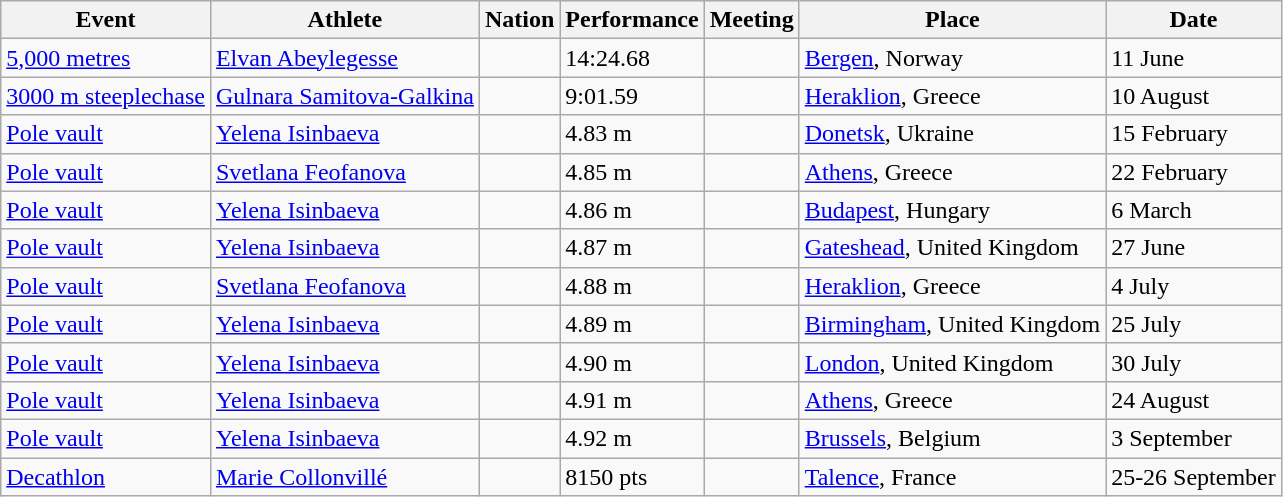<table class="wikitable" border="1">
<tr>
<th>Event</th>
<th>Athlete</th>
<th>Nation</th>
<th>Performance</th>
<th>Meeting</th>
<th>Place</th>
<th>Date</th>
</tr>
<tr>
<td><a href='#'>5,000 metres</a></td>
<td><a href='#'>Elvan Abeylegesse</a></td>
<td></td>
<td>14:24.68</td>
<td></td>
<td> <a href='#'>Bergen</a>, Norway</td>
<td>11 June</td>
</tr>
<tr>
<td><a href='#'>3000 m steeplechase</a></td>
<td><a href='#'>Gulnara Samitova-Galkina</a></td>
<td></td>
<td>9:01.59</td>
<td></td>
<td> <a href='#'>Heraklion</a>, Greece</td>
<td>10 August</td>
</tr>
<tr>
<td><a href='#'>Pole vault</a></td>
<td><a href='#'>Yelena Isinbaeva</a></td>
<td></td>
<td>4.83 m</td>
<td></td>
<td> <a href='#'>Donetsk</a>, Ukraine</td>
<td>15 February</td>
</tr>
<tr>
<td><a href='#'>Pole vault</a></td>
<td><a href='#'>Svetlana Feofanova</a></td>
<td></td>
<td>4.85 m</td>
<td></td>
<td> <a href='#'>Athens</a>, Greece</td>
<td>22 February</td>
</tr>
<tr>
<td><a href='#'>Pole vault</a></td>
<td><a href='#'>Yelena Isinbaeva</a></td>
<td></td>
<td>4.86 m</td>
<td></td>
<td> <a href='#'>Budapest</a>, Hungary</td>
<td>6 March</td>
</tr>
<tr>
<td><a href='#'>Pole vault</a></td>
<td><a href='#'>Yelena Isinbaeva</a></td>
<td></td>
<td>4.87 m</td>
<td></td>
<td> <a href='#'>Gateshead</a>, United Kingdom</td>
<td>27 June</td>
</tr>
<tr>
<td><a href='#'>Pole vault</a></td>
<td><a href='#'>Svetlana Feofanova</a></td>
<td></td>
<td>4.88 m</td>
<td></td>
<td> <a href='#'>Heraklion</a>, Greece</td>
<td>4 July</td>
</tr>
<tr>
<td><a href='#'>Pole vault</a></td>
<td><a href='#'>Yelena Isinbaeva</a></td>
<td></td>
<td>4.89 m</td>
<td></td>
<td> <a href='#'>Birmingham</a>, United Kingdom</td>
<td>25 July</td>
</tr>
<tr>
<td><a href='#'>Pole vault</a></td>
<td><a href='#'>Yelena Isinbaeva</a></td>
<td></td>
<td>4.90 m</td>
<td></td>
<td> <a href='#'>London</a>, United Kingdom</td>
<td>30 July</td>
</tr>
<tr>
<td><a href='#'>Pole vault</a></td>
<td><a href='#'>Yelena Isinbaeva</a></td>
<td></td>
<td>4.91 m</td>
<td></td>
<td> <a href='#'>Athens</a>, Greece</td>
<td>24 August</td>
</tr>
<tr>
<td><a href='#'>Pole vault</a></td>
<td><a href='#'>Yelena Isinbaeva</a></td>
<td></td>
<td>4.92 m</td>
<td></td>
<td> <a href='#'>Brussels</a>, Belgium</td>
<td>3 September</td>
</tr>
<tr>
<td><a href='#'>Decathlon</a></td>
<td><a href='#'>Marie Collonvillé</a></td>
<td></td>
<td>8150 pts</td>
<td></td>
<td> <a href='#'>Talence</a>, France</td>
<td>25-26 September</td>
</tr>
</table>
